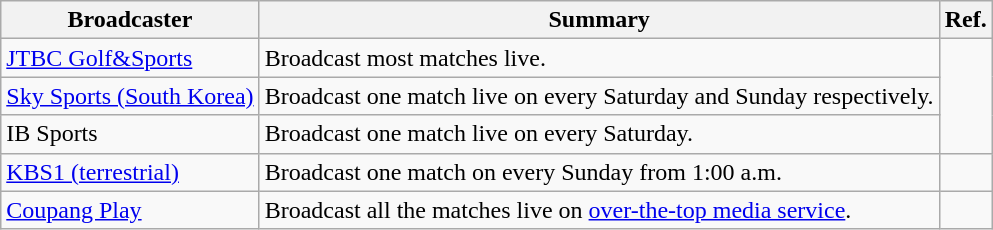<table class="wikitable">
<tr>
<th>Broadcaster</th>
<th>Summary</th>
<th>Ref.</th>
</tr>
<tr>
<td><a href='#'>JTBC Golf&Sports</a></td>
<td>Broadcast most matches live.</td>
<td rowspan="3"></td>
</tr>
<tr>
<td><a href='#'>Sky Sports (South Korea)</a></td>
<td>Broadcast one match live on every Saturday and Sunday respectively.</td>
</tr>
<tr>
<td>IB Sports</td>
<td>Broadcast one match live on every Saturday.</td>
</tr>
<tr>
<td><a href='#'>KBS1 (terrestrial)</a></td>
<td>Broadcast one match on every Sunday from 1:00 a.m.</td>
<td></td>
</tr>
<tr>
<td><a href='#'>Coupang Play</a></td>
<td>Broadcast all the matches live on <a href='#'>over-the-top media service</a>.</td>
<td></td>
</tr>
</table>
